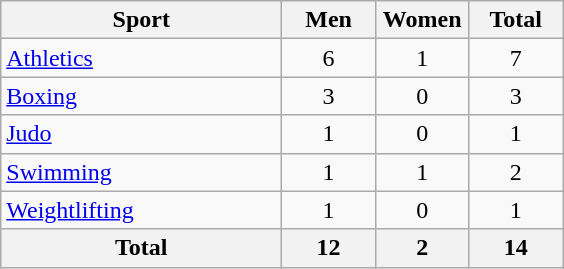<table class="wikitable sortable" style="text-align:center;">
<tr>
<th width=180>Sport</th>
<th width=55>Men</th>
<th width=55>Women</th>
<th width=55>Total</th>
</tr>
<tr>
<td align=left><a href='#'>Athletics</a></td>
<td>6</td>
<td>1</td>
<td>7</td>
</tr>
<tr>
<td align=left><a href='#'>Boxing</a></td>
<td>3</td>
<td>0</td>
<td>3</td>
</tr>
<tr>
<td align=left><a href='#'>Judo</a></td>
<td>1</td>
<td>0</td>
<td>1</td>
</tr>
<tr>
<td align=left><a href='#'>Swimming</a></td>
<td>1</td>
<td>1</td>
<td>2</td>
</tr>
<tr>
<td align=left><a href='#'>Weightlifting</a></td>
<td>1</td>
<td>0</td>
<td>1</td>
</tr>
<tr>
<th>Total</th>
<th>12</th>
<th>2</th>
<th>14</th>
</tr>
</table>
